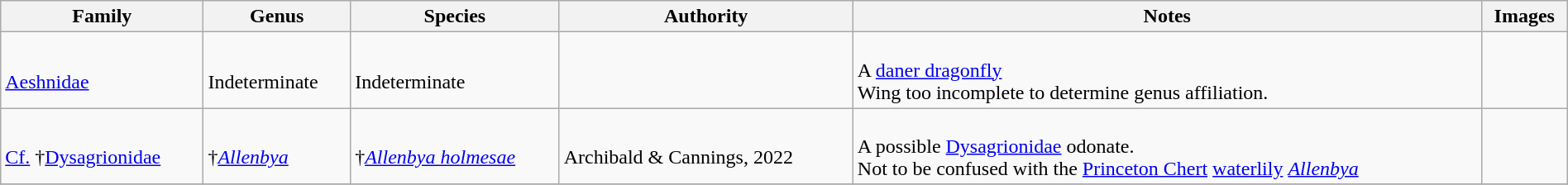<table class="wikitable sortable"  style="margin:auto; width:100%;">
<tr>
<th>Family</th>
<th>Genus</th>
<th>Species</th>
<th>Authority</th>
<th>Notes</th>
<th>Images</th>
</tr>
<tr>
<td><br><a href='#'>Aeshnidae</a></td>
<td><br>Indeterminate</td>
<td><br>Indeterminate</td>
<td></td>
<td><br>A <a href='#'>daner dragonfly</a><br>Wing too incomplete to determine genus affiliation.</td>
<td></td>
</tr>
<tr>
<td><br><a href='#'>Cf.</a> †<a href='#'>Dysagrionidae</a></td>
<td><br>†<em><a href='#'>Allenbya</a></em></td>
<td><br>†<em><a href='#'>Allenbya holmesae</a></em></td>
<td><br>Archibald & Cannings, 2022</td>
<td><br>A possible <a href='#'>Dysagrionidae</a> odonate.<br> Not to be confused with the <a href='#'>Princeton Chert</a> <a href='#'>waterlily</a> <em><a href='#'>Allenbya</a></em></td>
<td><br></td>
</tr>
<tr>
</tr>
</table>
